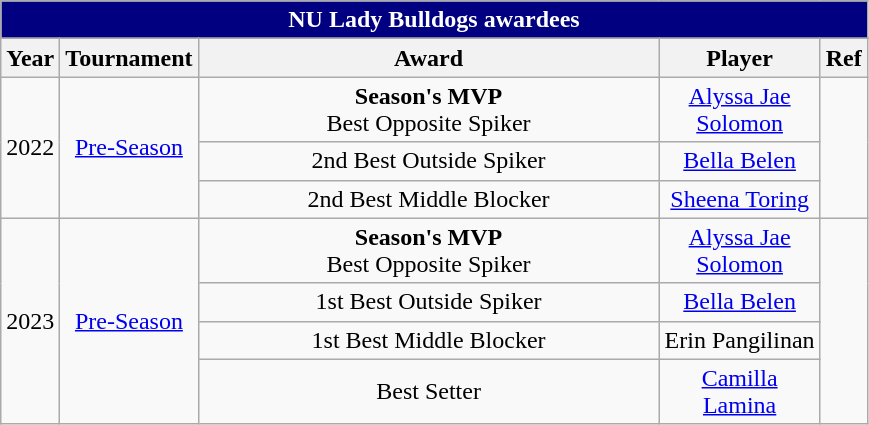<table class="wikitable">
<tr>
<th colspan="5" style= "background: #000080; color: white; text-align: center"><strong>NU Lady Bulldogs awardees</strong></th>
</tr>
<tr style="background: white; color: #000080">
</tr>
<tr>
<th width=5>Year</th>
<th width=5>Tournament</th>
<th width=300>Award</th>
<th width=100>Player</th>
<th width=5>Ref</th>
</tr>
<tr align=center>
<td rowspan=3>2022</td>
<td rowspan=3><a href='#'>Pre-Season</a></td>
<td><strong>Season's MVP</strong> <br>Best Opposite Spiker</td>
<td><a href='#'>Alyssa Jae Solomon</a></td>
<td rowspan=3></td>
</tr>
<tr align=center>
<td>2nd Best Outside Spiker</td>
<td><a href='#'>Bella Belen</a></td>
</tr>
<tr align=center>
<td>2nd Best Middle Blocker</td>
<td><a href='#'>Sheena Toring</a></td>
</tr>
<tr align=center>
<td rowspan=4>2023</td>
<td rowspan=5><a href='#'>Pre-Season</a></td>
<td><strong>Season's MVP</strong> <br> Best Opposite Spiker</td>
<td rowspan=1><a href='#'>Alyssa Jae Solomon</a></td>
<td rowspan=5></td>
</tr>
<tr align=center>
<td>1st Best Outside Spiker</td>
<td><a href='#'>Bella Belen</a></td>
</tr>
<tr align=center>
<td>1st Best Middle Blocker</td>
<td>Erin Pangilinan</td>
</tr>
<tr align=center>
<td>Best Setter</td>
<td><a href='#'>Camilla Lamina</a></td>
</tr>
</table>
